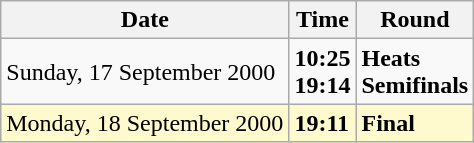<table class="wikitable">
<tr>
<th>Date</th>
<th>Time</th>
<th>Round</th>
</tr>
<tr>
<td>Sunday, 17 September 2000</td>
<td><strong>10:25</strong><br><strong>19:14</strong></td>
<td><strong>Heats</strong><br><strong>Semifinals</strong></td>
</tr>
<tr style=background:lemonchiffon>
<td>Monday, 18 September 2000</td>
<td><strong>19:11</strong></td>
<td><strong>Final</strong></td>
</tr>
</table>
